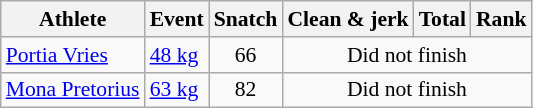<table class="wikitable" style="font-size:90%;text-align:center">
<tr>
<th>Athlete</th>
<th>Event</th>
<th>Snatch</th>
<th>Clean & jerk</th>
<th>Total</th>
<th>Rank</th>
</tr>
<tr align=center>
<td align=left><a href='#'>Portia Vries</a></td>
<td align=left><a href='#'>48 kg</a></td>
<td>66</td>
<td colspan=3>Did not finish</td>
</tr>
<tr align=center>
<td align=left><a href='#'>Mona Pretorius</a></td>
<td align=left><a href='#'>63 kg</a></td>
<td>82</td>
<td colspan=3>Did not finish</td>
</tr>
</table>
